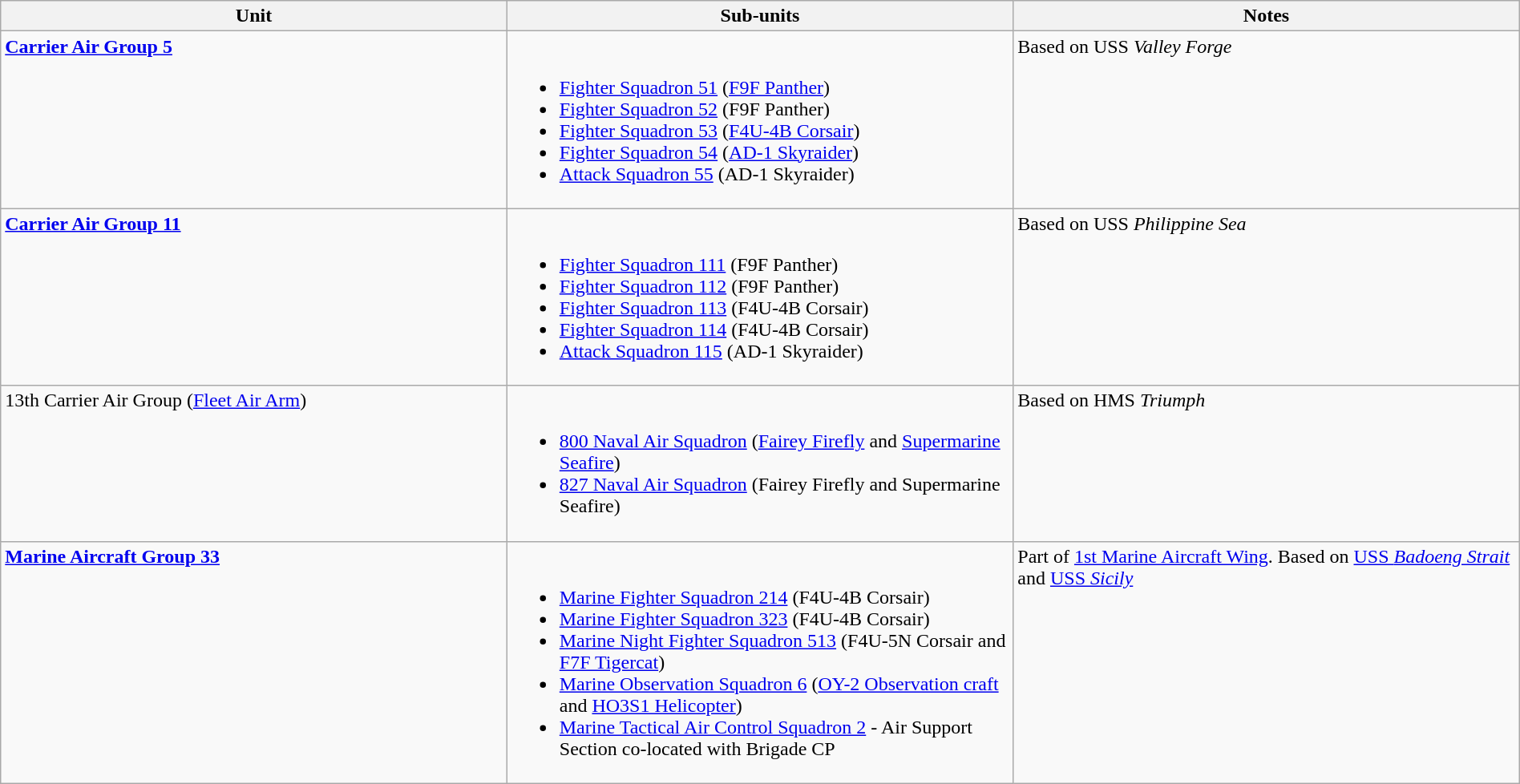<table class="wikitable" width=100%>
<tr valign="top">
<th width=33%; align= center>Unit</th>
<th width=33%; align= center>Sub-units</th>
<th width=33%; align= center>Notes</th>
</tr>
<tr valign="top">
<td>  <strong><a href='#'>Carrier Air Group 5</a></strong></td>
<td><br><ul><li><a href='#'>Fighter Squadron 51</a> (<a href='#'>F9F Panther</a>)</li><li><a href='#'>Fighter Squadron 52</a> (F9F Panther)</li><li><a href='#'>Fighter Squadron 53</a> (<a href='#'>F4U-4B Corsair</a>)</li><li><a href='#'>Fighter Squadron 54</a> (<a href='#'>AD-1 Skyraider</a>)</li><li><a href='#'>Attack Squadron 55</a> (AD-1 Skyraider)</li></ul></td>
<td>Based on USS <em>Valley Forge</em></td>
</tr>
<tr valign="top">
<td>  <strong><a href='#'>Carrier Air Group 11</a></strong></td>
<td><br><ul><li><a href='#'>Fighter Squadron 111</a> (F9F Panther)</li><li><a href='#'>Fighter Squadron 112</a> (F9F Panther)</li><li><a href='#'>Fighter Squadron 113</a> (F4U-4B Corsair)</li><li><a href='#'>Fighter Squadron 114</a> (F4U-4B Corsair)</li><li><a href='#'>Attack Squadron 115</a> (AD-1 Skyraider)</li></ul></td>
<td>Based on USS <em>Philippine Sea</em></td>
</tr>
<tr valign="top">
<td> 13th Carrier Air Group (<a href='#'>Fleet Air Arm</a>)</td>
<td><br><ul><li><a href='#'>800 Naval Air Squadron</a> (<a href='#'>Fairey Firefly</a> and <a href='#'>Supermarine Seafire</a>)</li><li><a href='#'>827 Naval Air Squadron</a> (Fairey Firefly and Supermarine Seafire)</li></ul></td>
<td>Based on HMS <em>Triumph</em></td>
</tr>
<tr valign="top">
<td> <strong> <a href='#'>Marine Aircraft Group 33</a></strong></td>
<td><br><ul><li><a href='#'>Marine Fighter Squadron 214</a> (F4U-4B Corsair)</li><li><a href='#'>Marine Fighter Squadron 323</a> (F4U-4B Corsair)</li><li><a href='#'>Marine Night Fighter Squadron 513</a> (F4U-5N Corsair and <a href='#'>F7F Tigercat</a>)</li><li><a href='#'>Marine Observation Squadron 6</a> (<a href='#'>OY-2 Observation craft</a> and <a href='#'>HO3S1 Helicopter</a>)</li><li><a href='#'>Marine Tactical Air Control Squadron 2</a> - Air Support Section co-located with Brigade CP</li></ul></td>
<td>Part of <a href='#'>1st Marine Aircraft Wing</a>. Based on <a href='#'>USS <em>Badoeng Strait</em></a> and <a href='#'>USS <em>Sicily</em></a></td>
</tr>
</table>
